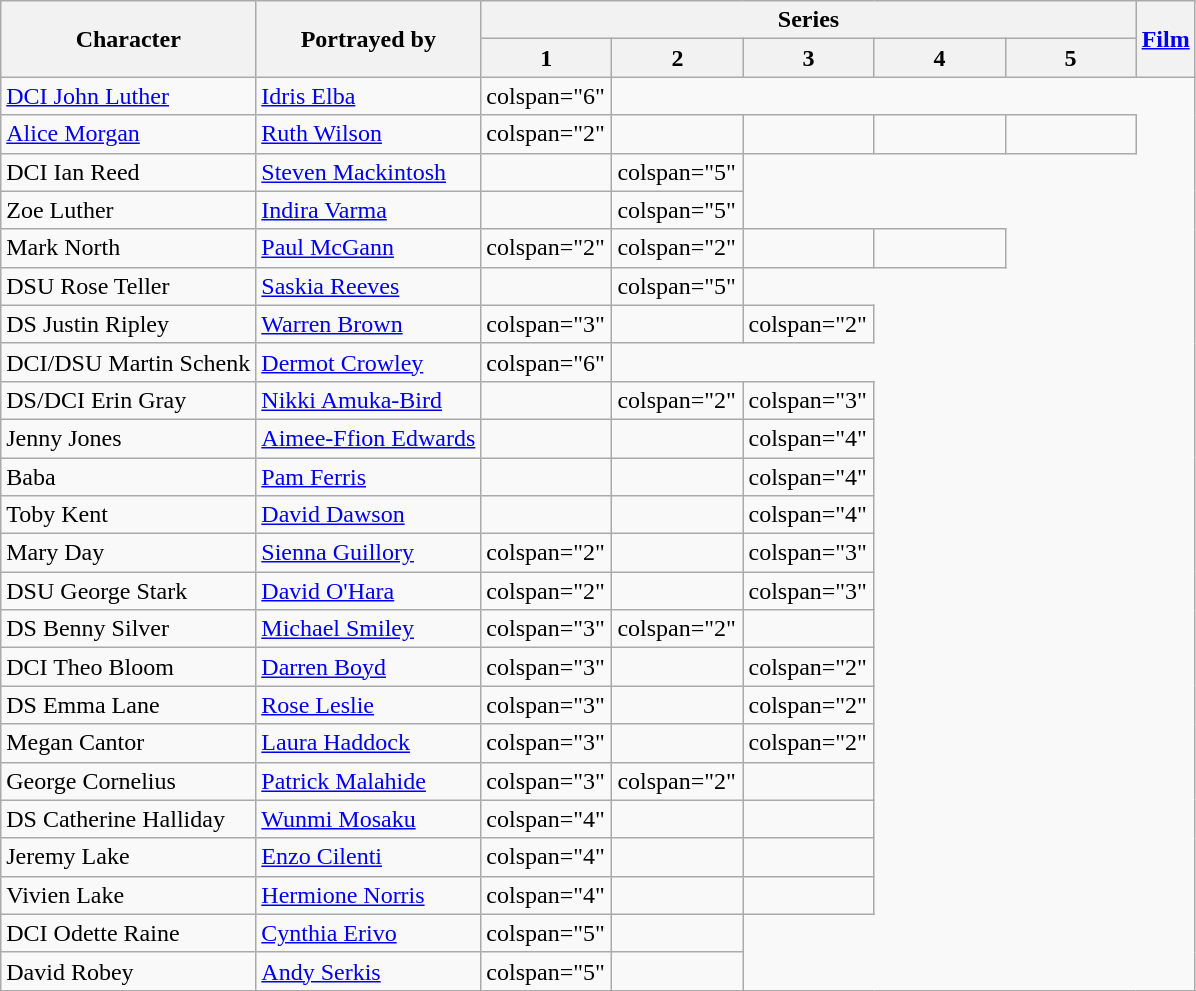<table class="wikitable">
<tr>
<th rowspan="2">Character</th>
<th rowspan=2>Portrayed by</th>
<th colspan="5">Series</th>
<th rowspan="2"><a href='#'>Film</a></th>
</tr>
<tr>
<th width="80px">1</th>
<th width="80px">2</th>
<th width="80px">3</th>
<th width="80px">4</th>
<th width="80px">5</th>
</tr>
<tr>
<td><a href='#'>DCI John Luther</a></td>
<td><a href='#'>Idris Elba</a></td>
<td>colspan="6" </td>
</tr>
<tr>
<td><a href='#'>Alice Morgan</a></td>
<td><a href='#'>Ruth Wilson</a></td>
<td>colspan="2" </td>
<td></td>
<td></td>
<td></td>
<td></td>
</tr>
<tr>
<td>DCI Ian Reed</td>
<td><a href='#'>Steven Mackintosh</a></td>
<td></td>
<td>colspan="5" </td>
</tr>
<tr>
<td>Zoe Luther</td>
<td><a href='#'>Indira Varma</a></td>
<td></td>
<td>colspan="5" </td>
</tr>
<tr>
<td>Mark North</td>
<td><a href='#'>Paul McGann</a></td>
<td>colspan="2" </td>
<td>colspan="2" </td>
<td></td>
<td></td>
</tr>
<tr>
<td>DSU Rose Teller</td>
<td><a href='#'>Saskia Reeves</a></td>
<td></td>
<td>colspan="5" </td>
</tr>
<tr>
<td>DS Justin Ripley</td>
<td><a href='#'>Warren Brown</a></td>
<td>colspan="3" </td>
<td></td>
<td>colspan="2" </td>
</tr>
<tr>
<td>DCI/DSU Martin Schenk</td>
<td><a href='#'>Dermot Crowley</a></td>
<td>colspan="6" </td>
</tr>
<tr>
<td>DS/DCI Erin Gray</td>
<td><a href='#'>Nikki Amuka-Bird</a></td>
<td></td>
<td>colspan="2" </td>
<td>colspan="3" </td>
</tr>
<tr>
<td>Jenny Jones</td>
<td><a href='#'>Aimee-Ffion Edwards</a></td>
<td></td>
<td></td>
<td>colspan="4" </td>
</tr>
<tr>
<td>Baba</td>
<td><a href='#'>Pam Ferris</a></td>
<td></td>
<td></td>
<td>colspan="4" </td>
</tr>
<tr>
<td>Toby Kent</td>
<td><a href='#'>David Dawson</a></td>
<td></td>
<td></td>
<td>colspan="4" </td>
</tr>
<tr>
<td>Mary Day</td>
<td><a href='#'>Sienna Guillory</a></td>
<td>colspan="2" </td>
<td></td>
<td>colspan="3" </td>
</tr>
<tr>
<td>DSU George Stark</td>
<td><a href='#'>David O'Hara</a></td>
<td>colspan="2" </td>
<td></td>
<td>colspan="3" </td>
</tr>
<tr>
<td>DS Benny Silver</td>
<td><a href='#'>Michael Smiley</a></td>
<td>colspan="3" </td>
<td>colspan="2" </td>
<td></td>
</tr>
<tr>
<td>DCI Theo Bloom</td>
<td><a href='#'>Darren Boyd</a></td>
<td>colspan="3" </td>
<td></td>
<td>colspan="2" </td>
</tr>
<tr>
<td>DS Emma Lane</td>
<td><a href='#'>Rose Leslie</a></td>
<td>colspan="3" </td>
<td></td>
<td>colspan="2" </td>
</tr>
<tr>
<td>Megan Cantor</td>
<td><a href='#'>Laura Haddock</a></td>
<td>colspan="3" </td>
<td></td>
<td>colspan="2" </td>
</tr>
<tr>
<td>George Cornelius</td>
<td><a href='#'>Patrick Malahide</a></td>
<td>colspan="3" </td>
<td>colspan="2" </td>
<td></td>
</tr>
<tr>
<td>DS Catherine Halliday</td>
<td><a href='#'>Wunmi Mosaku</a></td>
<td>colspan="4" </td>
<td></td>
<td></td>
</tr>
<tr>
<td>Jeremy Lake</td>
<td><a href='#'>Enzo Cilenti</a></td>
<td>colspan="4" </td>
<td></td>
<td></td>
</tr>
<tr>
<td>Vivien Lake</td>
<td><a href='#'>Hermione Norris</a></td>
<td>colspan="4" </td>
<td></td>
<td></td>
</tr>
<tr>
<td>DCI Odette Raine</td>
<td><a href='#'>Cynthia Erivo</a></td>
<td>colspan="5" </td>
<td></td>
</tr>
<tr>
<td>David Robey</td>
<td><a href='#'>Andy Serkis</a></td>
<td>colspan="5" </td>
<td></td>
</tr>
</table>
